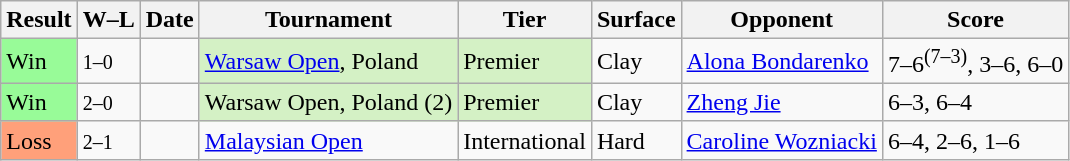<table class="sortable wikitable">
<tr>
<th>Result</th>
<th class="unsortable">W–L</th>
<th>Date</th>
<th>Tournament</th>
<th>Tier</th>
<th>Surface</th>
<th>Opponent</th>
<th class="unsortable">Score</th>
</tr>
<tr>
<td style="background:#98fb98;">Win</td>
<td><small>1–0</small></td>
<td><a href='#'></a></td>
<td bgcolor=d4f1c5><a href='#'>Warsaw Open</a>, Poland</td>
<td bgcolor=d4f1c5>Premier</td>
<td>Clay</td>
<td> <a href='#'>Alona Bondarenko</a></td>
<td>7–6<sup>(7–3)</sup>, 3–6, 6–0</td>
</tr>
<tr>
<td style="background:#98fb98;">Win</td>
<td><small>2–0</small></td>
<td><a href='#'></a></td>
<td bgcolor=d4f1c5>Warsaw Open, Poland (2)</td>
<td bgcolor=d4f1c5>Premier</td>
<td>Clay</td>
<td> <a href='#'>Zheng Jie</a></td>
<td>6–3, 6–4</td>
</tr>
<tr>
<td bgcolor=ffa07a>Loss</td>
<td><small>2–1</small></td>
<td><a href='#'></a></td>
<td><a href='#'>Malaysian Open</a></td>
<td>International</td>
<td>Hard</td>
<td> <a href='#'>Caroline Wozniacki</a></td>
<td>6–4, 2–6, 1–6</td>
</tr>
</table>
